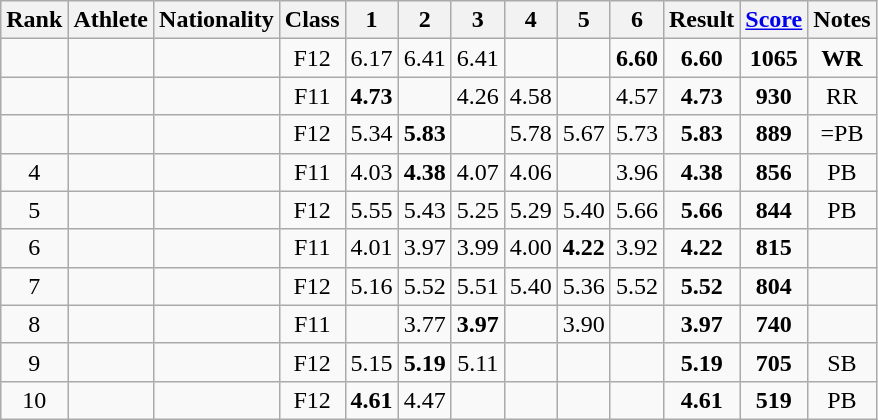<table class="wikitable sortable" style="text-align:center">
<tr>
<th>Rank</th>
<th>Athlete</th>
<th>Nationality</th>
<th>Class</th>
<th width="25">1</th>
<th width="25">2</th>
<th width="25">3</th>
<th width="25">4</th>
<th width="25">5</th>
<th width="25">6</th>
<th>Result</th>
<th><a href='#'>Score</a></th>
<th>Notes</th>
</tr>
<tr>
<td></td>
<td align=left></td>
<td align="left"></td>
<td>F12</td>
<td>6.17</td>
<td>6.41</td>
<td>6.41</td>
<td></td>
<td></td>
<td><strong>6.60</strong></td>
<td><strong>6.60</strong></td>
<td><strong>1065</strong></td>
<td><strong>WR</strong></td>
</tr>
<tr>
<td></td>
<td align=left></td>
<td align="left"></td>
<td>F11</td>
<td><strong>4.73</strong></td>
<td></td>
<td>4.26</td>
<td>4.58</td>
<td></td>
<td>4.57</td>
<td><strong>4.73</strong></td>
<td><strong>930</strong></td>
<td>RR</td>
</tr>
<tr>
<td></td>
<td align=left></td>
<td align="left"></td>
<td>F12</td>
<td>5.34</td>
<td><strong>5.83</strong></td>
<td></td>
<td>5.78</td>
<td>5.67</td>
<td>5.73</td>
<td><strong>5.83</strong></td>
<td><strong>889</strong></td>
<td>=PB</td>
</tr>
<tr>
<td>4</td>
<td align=left></td>
<td align="left"></td>
<td>F11</td>
<td>4.03</td>
<td><strong>4.38</strong></td>
<td>4.07</td>
<td>4.06</td>
<td></td>
<td>3.96</td>
<td><strong>4.38</strong></td>
<td><strong>856</strong></td>
<td>PB</td>
</tr>
<tr>
<td>5</td>
<td align=left></td>
<td align="left"></td>
<td>F12</td>
<td>5.55</td>
<td>5.43</td>
<td>5.25</td>
<td>5.29</td>
<td>5.40</td>
<td>5.66</td>
<td><strong>5.66</strong></td>
<td><strong>844</strong></td>
<td>PB</td>
</tr>
<tr>
<td>6</td>
<td align=left></td>
<td align="left"></td>
<td>F11</td>
<td>4.01</td>
<td>3.97</td>
<td>3.99</td>
<td>4.00</td>
<td><strong>4.22</strong></td>
<td>3.92</td>
<td><strong>4.22</strong></td>
<td><strong>815</strong></td>
<td></td>
</tr>
<tr>
<td>7</td>
<td align=left></td>
<td align="left"></td>
<td>F12</td>
<td>5.16</td>
<td>5.52</td>
<td>5.51</td>
<td>5.40</td>
<td>5.36</td>
<td>5.52</td>
<td><strong>5.52</strong></td>
<td><strong>804</strong></td>
<td></td>
</tr>
<tr>
<td>8</td>
<td align=left></td>
<td align="left"></td>
<td>F11</td>
<td></td>
<td>3.77</td>
<td><strong>3.97</strong></td>
<td></td>
<td>3.90</td>
<td></td>
<td><strong>3.97</strong></td>
<td><strong>740</strong></td>
<td></td>
</tr>
<tr>
<td>9</td>
<td align=left></td>
<td align="left"></td>
<td>F12</td>
<td>5.15</td>
<td><strong>5.19</strong></td>
<td>5.11</td>
<td></td>
<td></td>
<td></td>
<td><strong>5.19</strong></td>
<td><strong>705</strong></td>
<td>SB</td>
</tr>
<tr>
<td>10</td>
<td align=left></td>
<td align="left"></td>
<td>F12</td>
<td><strong>4.61</strong></td>
<td>4.47</td>
<td></td>
<td></td>
<td></td>
<td></td>
<td><strong>4.61</strong></td>
<td><strong>519</strong></td>
<td>PB</td>
</tr>
</table>
